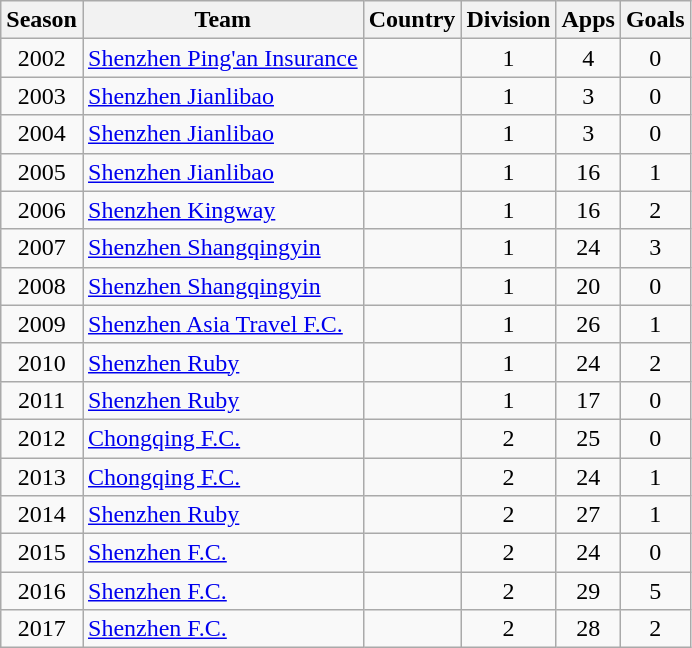<table class="wikitable" style="text-align: center;">
<tr>
<th>Season</th>
<th>Team</th>
<th>Country</th>
<th>Division</th>
<th>Apps</th>
<th>Goals</th>
</tr>
<tr>
<td>2002</td>
<td align="left"><a href='#'>Shenzhen Ping'an Insurance</a></td>
<td align="left"></td>
<td>1</td>
<td>4</td>
<td>0</td>
</tr>
<tr>
<td>2003</td>
<td align="left"><a href='#'>Shenzhen Jianlibao</a></td>
<td align="left"></td>
<td>1</td>
<td>3</td>
<td>0</td>
</tr>
<tr>
<td>2004</td>
<td align="left"><a href='#'>Shenzhen Jianlibao</a></td>
<td align="left"></td>
<td>1</td>
<td>3</td>
<td>0</td>
</tr>
<tr>
<td>2005</td>
<td align="left"><a href='#'>Shenzhen Jianlibao</a></td>
<td align="left"></td>
<td>1</td>
<td>16</td>
<td>1</td>
</tr>
<tr>
<td>2006</td>
<td align="left"><a href='#'>Shenzhen Kingway</a></td>
<td align="left"></td>
<td>1</td>
<td>16</td>
<td>2</td>
</tr>
<tr>
<td>2007</td>
<td align="left"><a href='#'>Shenzhen Shangqingyin</a></td>
<td align="left"></td>
<td>1</td>
<td>24</td>
<td>3</td>
</tr>
<tr>
<td>2008</td>
<td align="left"><a href='#'>Shenzhen Shangqingyin</a></td>
<td align="left"></td>
<td>1</td>
<td>20</td>
<td>0</td>
</tr>
<tr>
<td>2009</td>
<td align="left"><a href='#'>Shenzhen Asia Travel F.C.</a></td>
<td align="left"></td>
<td>1</td>
<td>26</td>
<td>1</td>
</tr>
<tr>
<td>2010</td>
<td align="left"><a href='#'>Shenzhen Ruby</a></td>
<td align="left"></td>
<td>1</td>
<td>24</td>
<td>2</td>
</tr>
<tr>
<td>2011</td>
<td align="left"><a href='#'>Shenzhen Ruby</a></td>
<td align="left"></td>
<td>1</td>
<td>17</td>
<td>0</td>
</tr>
<tr>
<td>2012</td>
<td align="left"><a href='#'>Chongqing F.C.</a></td>
<td align="left"></td>
<td>2</td>
<td>25</td>
<td>0</td>
</tr>
<tr>
<td>2013</td>
<td align="left"><a href='#'>Chongqing F.C.</a></td>
<td align="left"></td>
<td>2</td>
<td>24</td>
<td>1</td>
</tr>
<tr>
<td>2014</td>
<td align="left"><a href='#'>Shenzhen Ruby</a></td>
<td align="left"></td>
<td>2</td>
<td>27</td>
<td>1</td>
</tr>
<tr>
<td>2015</td>
<td align="left"><a href='#'>Shenzhen F.C.</a></td>
<td align="left"></td>
<td>2</td>
<td>24</td>
<td>0</td>
</tr>
<tr>
<td>2016</td>
<td align="left"><a href='#'>Shenzhen F.C.</a></td>
<td align="left"></td>
<td>2</td>
<td>29</td>
<td>5</td>
</tr>
<tr>
<td>2017</td>
<td align="left"><a href='#'>Shenzhen F.C.</a></td>
<td align="left"></td>
<td>2</td>
<td>28</td>
<td>2</td>
</tr>
</table>
